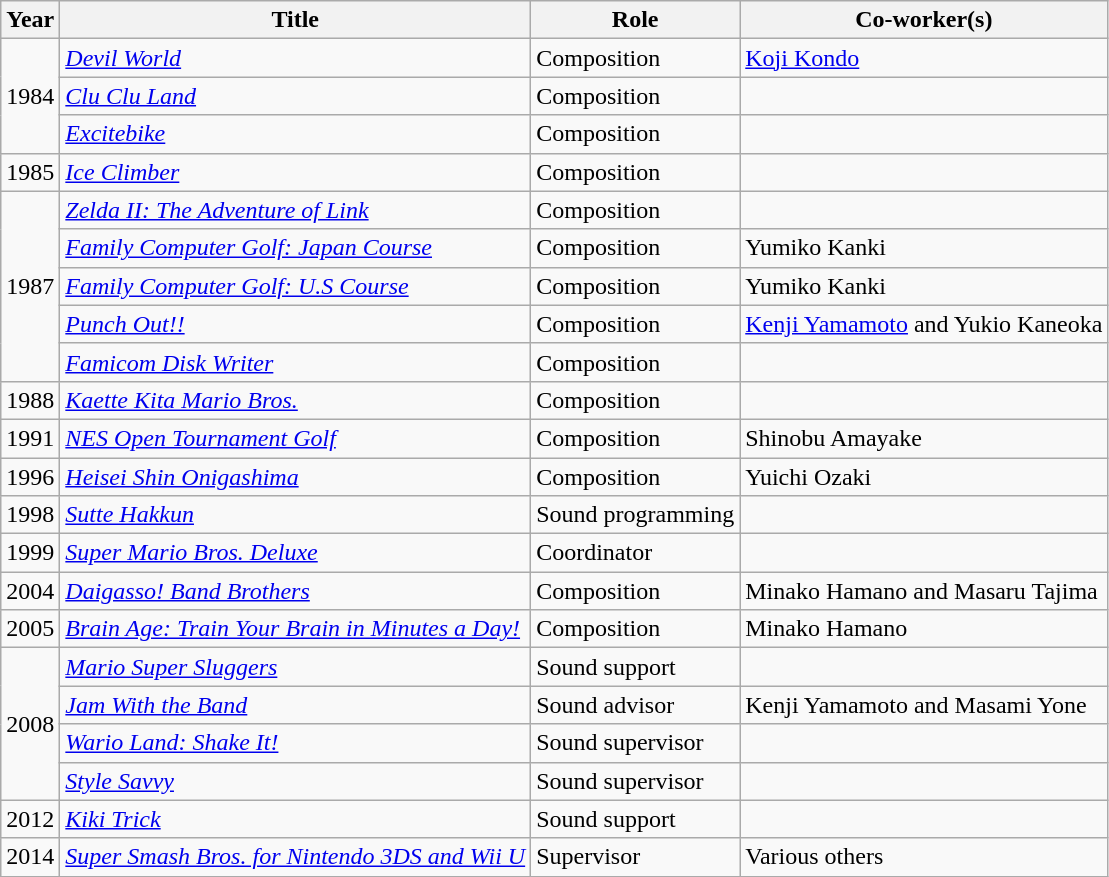<table class="wikitable sortable" width="auto">
<tr>
<th>Year</th>
<th>Title</th>
<th>Role</th>
<th>Co-worker(s)</th>
</tr>
<tr>
<td rowspan="3">1984</td>
<td><em><a href='#'>Devil World</a></em></td>
<td>Composition</td>
<td><a href='#'>Koji Kondo</a></td>
</tr>
<tr>
<td><em><a href='#'>Clu Clu Land</a></em></td>
<td>Composition</td>
<td></td>
</tr>
<tr>
<td><em><a href='#'>Excitebike</a></em></td>
<td>Composition</td>
<td></td>
</tr>
<tr>
<td>1985</td>
<td><em><a href='#'>Ice Climber</a></em></td>
<td>Composition</td>
<td></td>
</tr>
<tr>
<td rowspan="5">1987</td>
<td><em><a href='#'>Zelda II: The Adventure of Link</a></em></td>
<td>Composition</td>
<td></td>
</tr>
<tr>
<td><em><a href='#'>Family Computer Golf: Japan Course</a></em></td>
<td>Composition</td>
<td>Yumiko Kanki</td>
</tr>
<tr>
<td><em><a href='#'>Family Computer Golf: U.S Course</a></em></td>
<td>Composition</td>
<td>Yumiko Kanki</td>
</tr>
<tr>
<td><em><a href='#'>Punch Out!!</a></em></td>
<td>Composition</td>
<td><a href='#'>Kenji Yamamoto</a> and Yukio Kaneoka</td>
</tr>
<tr>
<td><em><a href='#'>Famicom Disk Writer</a></em></td>
<td>Composition</td>
<td></td>
</tr>
<tr>
<td>1988</td>
<td><em><a href='#'>Kaette Kita Mario Bros.</a></em></td>
<td>Composition</td>
<td></td>
</tr>
<tr>
<td>1991</td>
<td><em><a href='#'>NES Open Tournament Golf</a></em></td>
<td>Composition</td>
<td>Shinobu Amayake</td>
</tr>
<tr>
<td>1996</td>
<td><em><a href='#'>Heisei Shin Onigashima</a></em></td>
<td>Composition</td>
<td>Yuichi Ozaki</td>
</tr>
<tr>
<td>1998</td>
<td><em><a href='#'>Sutte Hakkun</a></em></td>
<td>Sound programming</td>
<td></td>
</tr>
<tr>
<td>1999</td>
<td><em><a href='#'>Super Mario Bros. Deluxe</a></em></td>
<td>Coordinator</td>
<td></td>
</tr>
<tr>
<td>2004</td>
<td><em><a href='#'>Daigasso! Band Brothers</a></em></td>
<td>Composition</td>
<td>Minako Hamano and Masaru Tajima</td>
</tr>
<tr>
<td>2005</td>
<td><em><a href='#'>Brain Age: Train Your Brain in Minutes a Day!</a></em></td>
<td>Composition</td>
<td>Minako Hamano</td>
</tr>
<tr>
<td rowspan="4">2008</td>
<td><em><a href='#'>Mario Super Sluggers</a></em></td>
<td>Sound support</td>
<td></td>
</tr>
<tr>
<td><em><a href='#'>Jam With the Band</a></em></td>
<td>Sound advisor</td>
<td>Kenji Yamamoto and Masami Yone</td>
</tr>
<tr>
<td><em><a href='#'>Wario Land: Shake It!</a></em></td>
<td>Sound supervisor</td>
<td></td>
</tr>
<tr>
<td><em><a href='#'>Style Savvy</a></em></td>
<td>Sound supervisor</td>
<td></td>
</tr>
<tr>
<td>2012</td>
<td><em><a href='#'>Kiki Trick</a></em></td>
<td>Sound support</td>
<td></td>
</tr>
<tr>
<td>2014</td>
<td><em><a href='#'>Super Smash Bros. for Nintendo 3DS and Wii U</a></em></td>
<td>Supervisor</td>
<td>Various others</td>
</tr>
</table>
